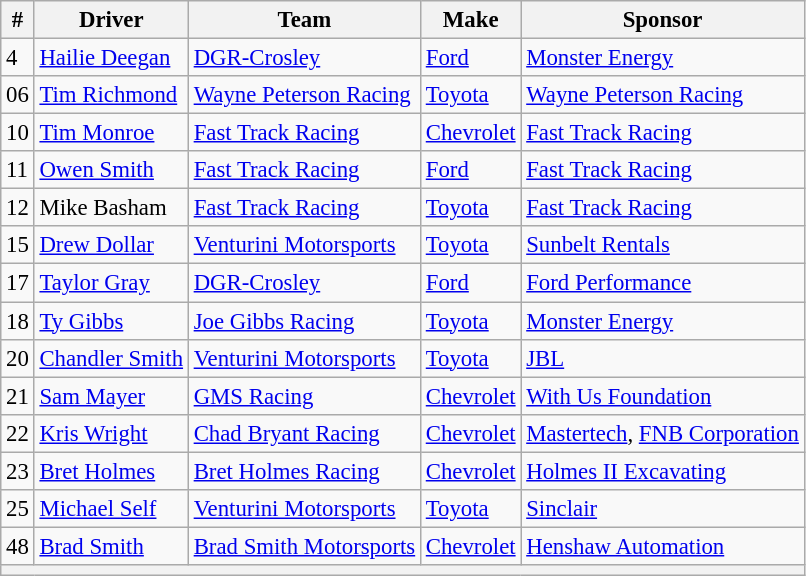<table class="wikitable" style="font-size:95%">
<tr>
<th>#</th>
<th>Driver</th>
<th>Team</th>
<th>Make</th>
<th>Sponsor</th>
</tr>
<tr>
<td>4</td>
<td><a href='#'>Hailie Deegan</a></td>
<td><a href='#'>DGR-Crosley</a></td>
<td><a href='#'>Ford</a></td>
<td><a href='#'>Monster Energy</a></td>
</tr>
<tr>
<td>06</td>
<td><a href='#'>Tim Richmond</a></td>
<td><a href='#'>Wayne Peterson Racing</a></td>
<td><a href='#'>Toyota</a></td>
<td><a href='#'>Wayne Peterson Racing</a></td>
</tr>
<tr>
<td>10</td>
<td><a href='#'>Tim Monroe</a></td>
<td><a href='#'>Fast Track Racing</a></td>
<td><a href='#'>Chevrolet</a></td>
<td><a href='#'>Fast Track Racing</a></td>
</tr>
<tr>
<td>11</td>
<td><a href='#'>Owen Smith</a></td>
<td><a href='#'>Fast Track Racing</a></td>
<td><a href='#'>Ford</a></td>
<td><a href='#'>Fast Track Racing</a></td>
</tr>
<tr>
<td>12</td>
<td>Mike Basham</td>
<td><a href='#'>Fast Track Racing</a></td>
<td><a href='#'>Toyota</a></td>
<td><a href='#'>Fast Track Racing</a></td>
</tr>
<tr>
<td>15</td>
<td><a href='#'>Drew Dollar</a></td>
<td><a href='#'>Venturini Motorsports</a></td>
<td><a href='#'>Toyota</a></td>
<td><a href='#'>Sunbelt Rentals</a></td>
</tr>
<tr>
<td>17</td>
<td><a href='#'>Taylor Gray</a></td>
<td><a href='#'>DGR-Crosley</a></td>
<td><a href='#'>Ford</a></td>
<td><a href='#'>Ford Performance</a></td>
</tr>
<tr>
<td>18</td>
<td><a href='#'>Ty Gibbs</a></td>
<td><a href='#'>Joe Gibbs Racing</a></td>
<td><a href='#'>Toyota</a></td>
<td><a href='#'>Monster Energy</a></td>
</tr>
<tr>
<td>20</td>
<td><a href='#'>Chandler Smith</a></td>
<td><a href='#'>Venturini Motorsports</a></td>
<td><a href='#'>Toyota</a></td>
<td><a href='#'>JBL</a></td>
</tr>
<tr>
<td>21</td>
<td><a href='#'>Sam Mayer</a></td>
<td><a href='#'>GMS Racing</a></td>
<td><a href='#'>Chevrolet</a></td>
<td><a href='#'>With Us Foundation</a></td>
</tr>
<tr>
<td>22</td>
<td><a href='#'>Kris Wright</a></td>
<td><a href='#'>Chad Bryant Racing</a></td>
<td><a href='#'>Chevrolet</a></td>
<td><a href='#'>Mastertech</a>, <a href='#'>FNB Corporation</a></td>
</tr>
<tr>
<td>23</td>
<td><a href='#'>Bret Holmes</a></td>
<td><a href='#'>Bret Holmes Racing</a></td>
<td><a href='#'>Chevrolet</a></td>
<td><a href='#'>Holmes II Excavating</a></td>
</tr>
<tr>
<td>25</td>
<td><a href='#'>Michael Self</a></td>
<td><a href='#'>Venturini Motorsports</a></td>
<td><a href='#'>Toyota</a></td>
<td><a href='#'>Sinclair</a></td>
</tr>
<tr>
<td>48</td>
<td><a href='#'>Brad Smith</a></td>
<td><a href='#'>Brad Smith Motorsports</a></td>
<td><a href='#'>Chevrolet</a></td>
<td><a href='#'>Henshaw Automation</a></td>
</tr>
<tr>
<th colspan="5"></th>
</tr>
</table>
